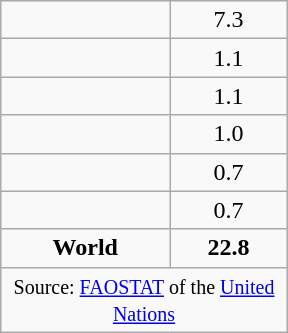<table class="wikitable" style="float:right; width:12em; text-align:center;">
<tr>
<td></td>
<td>7.3</td>
</tr>
<tr>
<td></td>
<td>1.1</td>
</tr>
<tr>
<td></td>
<td>1.1</td>
</tr>
<tr>
<td></td>
<td>1.0</td>
</tr>
<tr>
<td></td>
<td>0.7</td>
</tr>
<tr>
<td></td>
<td>0.7</td>
</tr>
<tr>
<td><strong>World</strong></td>
<td><strong>22.8</strong></td>
</tr>
<tr>
<td colspan="2" style="text-align: center;"><small>Source: <a href='#'>FAOSTAT</a> of the <a href='#'>United Nations</a></small></td>
</tr>
</table>
